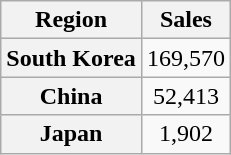<table class="wikitable plainrowheaders" style="text-align:center;">
<tr>
<th>Region</th>
<th>Sales</th>
</tr>
<tr>
<th scope=row>South Korea</th>
<td>169,570</td>
</tr>
<tr>
<th scope=row>China</th>
<td>52,413</td>
</tr>
<tr>
<th scope="row">Japan</th>
<td>1,902</td>
</tr>
</table>
